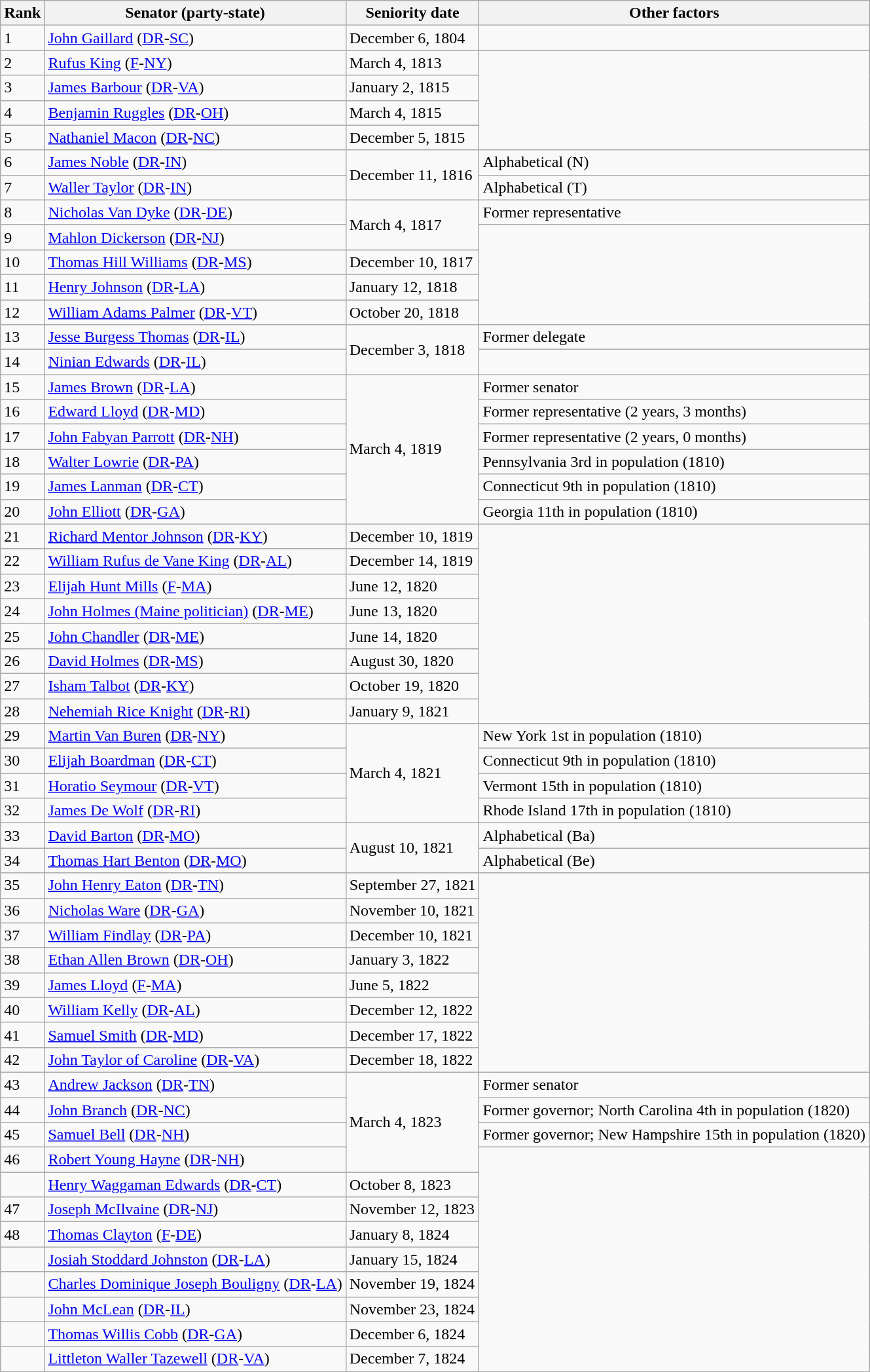<table class=wikitable>
<tr valign=bottom>
<th>Rank</th>
<th>Senator (party-state)</th>
<th>Seniority date</th>
<th>Other factors</th>
</tr>
<tr>
<td>1</td>
<td><a href='#'>John Gaillard</a> (<a href='#'>DR</a>-<a href='#'>SC</a>)</td>
<td>December 6, 1804</td>
<td></td>
</tr>
<tr>
<td>2</td>
<td><a href='#'>Rufus King</a> (<a href='#'>F</a>-<a href='#'>NY</a>)</td>
<td>March 4, 1813</td>
</tr>
<tr>
<td>3</td>
<td><a href='#'>James Barbour</a> (<a href='#'>DR</a>-<a href='#'>VA</a>)</td>
<td>January 2, 1815</td>
</tr>
<tr>
<td>4</td>
<td><a href='#'>Benjamin Ruggles</a> (<a href='#'>DR</a>-<a href='#'>OH</a>)</td>
<td>March 4, 1815</td>
</tr>
<tr>
<td>5</td>
<td><a href='#'>Nathaniel Macon</a> (<a href='#'>DR</a>-<a href='#'>NC</a>)</td>
<td>December 5, 1815</td>
</tr>
<tr>
<td>6</td>
<td><a href='#'>James Noble</a> (<a href='#'>DR</a>-<a href='#'>IN</a>)</td>
<td rowspan=2>December 11, 1816</td>
<td>Alphabetical (N)</td>
</tr>
<tr>
<td>7</td>
<td><a href='#'>Waller Taylor</a> (<a href='#'>DR</a>-<a href='#'>IN</a>)</td>
<td>Alphabetical (T)</td>
</tr>
<tr>
<td>8</td>
<td><a href='#'>Nicholas Van Dyke</a> (<a href='#'>DR</a>-<a href='#'>DE</a>)</td>
<td rowspan=2>March 4, 1817</td>
<td>Former representative</td>
</tr>
<tr>
<td>9</td>
<td><a href='#'>Mahlon Dickerson</a> (<a href='#'>DR</a>-<a href='#'>NJ</a>)</td>
</tr>
<tr>
<td>10</td>
<td><a href='#'>Thomas Hill Williams</a> (<a href='#'>DR</a>-<a href='#'>MS</a>)</td>
<td>December 10, 1817</td>
</tr>
<tr>
<td>11</td>
<td><a href='#'>Henry Johnson</a> (<a href='#'>DR</a>-<a href='#'>LA</a>)</td>
<td>January 12, 1818</td>
</tr>
<tr>
<td>12</td>
<td><a href='#'>William Adams Palmer</a> (<a href='#'>DR</a>-<a href='#'>VT</a>)</td>
<td>October 20, 1818</td>
</tr>
<tr>
<td>13</td>
<td><a href='#'>Jesse Burgess Thomas</a> (<a href='#'>DR</a>-<a href='#'>IL</a>)</td>
<td rowspan=2>December 3, 1818</td>
<td>Former delegate</td>
</tr>
<tr>
<td>14</td>
<td><a href='#'>Ninian Edwards</a> (<a href='#'>DR</a>-<a href='#'>IL</a>)</td>
</tr>
<tr>
<td>15</td>
<td><a href='#'>James Brown</a> (<a href='#'>DR</a>-<a href='#'>LA</a>)</td>
<td rowspan=6>March 4, 1819</td>
<td>Former senator</td>
</tr>
<tr>
<td>16</td>
<td><a href='#'>Edward Lloyd</a> (<a href='#'>DR</a>-<a href='#'>MD</a>)</td>
<td>Former representative (2 years, 3 months)</td>
</tr>
<tr>
<td>17</td>
<td><a href='#'>John Fabyan Parrott</a> (<a href='#'>DR</a>-<a href='#'>NH</a>)</td>
<td>Former representative (2 years, 0 months)</td>
</tr>
<tr>
<td>18</td>
<td><a href='#'>Walter Lowrie</a> (<a href='#'>DR</a>-<a href='#'>PA</a>)</td>
<td>Pennsylvania 3rd in population (1810)</td>
</tr>
<tr>
<td>19</td>
<td><a href='#'>James Lanman</a> (<a href='#'>DR</a>-<a href='#'>CT</a>)</td>
<td>Connecticut 9th in population (1810)</td>
</tr>
<tr>
<td>20</td>
<td><a href='#'>John Elliott</a> (<a href='#'>DR</a>-<a href='#'>GA</a>)</td>
<td>Georgia 11th in population (1810)</td>
</tr>
<tr>
<td>21</td>
<td><a href='#'>Richard Mentor Johnson</a> (<a href='#'>DR</a>-<a href='#'>KY</a>)</td>
<td>December 10, 1819</td>
</tr>
<tr>
<td>22</td>
<td><a href='#'>William Rufus de Vane King</a> (<a href='#'>DR</a>-<a href='#'>AL</a>)</td>
<td>December 14, 1819</td>
</tr>
<tr>
<td>23</td>
<td><a href='#'>Elijah Hunt Mills</a> (<a href='#'>F</a>-<a href='#'>MA</a>)</td>
<td>June 12, 1820</td>
</tr>
<tr>
<td>24</td>
<td><a href='#'>John Holmes (Maine politician)</a> (<a href='#'>DR</a>-<a href='#'>ME</a>)</td>
<td>June 13, 1820</td>
</tr>
<tr>
<td>25</td>
<td><a href='#'>John Chandler</a> (<a href='#'>DR</a>-<a href='#'>ME</a>)</td>
<td>June 14, 1820</td>
</tr>
<tr>
<td>26</td>
<td><a href='#'>David Holmes</a> (<a href='#'>DR</a>-<a href='#'>MS</a>)</td>
<td>August 30, 1820</td>
</tr>
<tr>
<td>27</td>
<td><a href='#'>Isham Talbot</a> (<a href='#'>DR</a>-<a href='#'>KY</a>)</td>
<td>October 19, 1820</td>
</tr>
<tr>
<td>28</td>
<td><a href='#'>Nehemiah Rice Knight</a> (<a href='#'>DR</a>-<a href='#'>RI</a>)</td>
<td>January 9, 1821</td>
</tr>
<tr>
<td>29</td>
<td><a href='#'>Martin Van Buren</a> (<a href='#'>DR</a>-<a href='#'>NY</a>)</td>
<td rowspan=4>March 4, 1821</td>
<td>New York 1st in population (1810)</td>
</tr>
<tr>
<td>30</td>
<td><a href='#'>Elijah Boardman</a> (<a href='#'>DR</a>-<a href='#'>CT</a>)</td>
<td>Connecticut 9th in population (1810)</td>
</tr>
<tr>
<td>31</td>
<td><a href='#'>Horatio Seymour</a> (<a href='#'>DR</a>-<a href='#'>VT</a>)</td>
<td>Vermont 15th in population (1810)</td>
</tr>
<tr>
<td>32</td>
<td><a href='#'>James De Wolf</a> (<a href='#'>DR</a>-<a href='#'>RI</a>)</td>
<td>Rhode Island 17th in population (1810)</td>
</tr>
<tr>
<td>33</td>
<td><a href='#'>David Barton</a> (<a href='#'>DR</a>-<a href='#'>MO</a>)</td>
<td rowspan=2>August 10, 1821</td>
<td>Alphabetical (Ba)</td>
</tr>
<tr>
<td>34</td>
<td><a href='#'>Thomas Hart Benton</a> (<a href='#'>DR</a>-<a href='#'>MO</a>)</td>
<td>Alphabetical (Be)</td>
</tr>
<tr>
<td>35</td>
<td><a href='#'>John Henry Eaton</a> (<a href='#'>DR</a>-<a href='#'>TN</a>)</td>
<td>September 27, 1821</td>
</tr>
<tr>
<td>36</td>
<td><a href='#'>Nicholas Ware</a> (<a href='#'>DR</a>-<a href='#'>GA</a>)</td>
<td>November 10, 1821</td>
</tr>
<tr>
<td>37</td>
<td><a href='#'>William Findlay</a> (<a href='#'>DR</a>-<a href='#'>PA</a>)</td>
<td>December 10, 1821</td>
</tr>
<tr>
<td>38</td>
<td><a href='#'>Ethan Allen Brown</a> (<a href='#'>DR</a>-<a href='#'>OH</a>)</td>
<td>January 3, 1822</td>
</tr>
<tr>
<td>39</td>
<td><a href='#'>James Lloyd</a> (<a href='#'>F</a>-<a href='#'>MA</a>)</td>
<td>June 5, 1822</td>
</tr>
<tr>
<td>40</td>
<td><a href='#'>William Kelly</a> (<a href='#'>DR</a>-<a href='#'>AL</a>)</td>
<td>December 12, 1822</td>
</tr>
<tr>
<td>41</td>
<td><a href='#'>Samuel Smith</a> (<a href='#'>DR</a>-<a href='#'>MD</a>)</td>
<td>December 17, 1822</td>
</tr>
<tr>
<td>42</td>
<td><a href='#'>John Taylor of Caroline</a> (<a href='#'>DR</a>-<a href='#'>VA</a>)</td>
<td>December 18, 1822</td>
</tr>
<tr>
<td>43</td>
<td><a href='#'>Andrew Jackson</a> (<a href='#'>DR</a>-<a href='#'>TN</a>)</td>
<td rowspan=4>March 4, 1823</td>
<td>Former senator</td>
</tr>
<tr>
<td>44</td>
<td><a href='#'>John Branch</a> (<a href='#'>DR</a>-<a href='#'>NC</a>)</td>
<td>Former governor; North Carolina 4th in population (1820)</td>
</tr>
<tr>
<td>45</td>
<td><a href='#'>Samuel Bell</a> (<a href='#'>DR</a>-<a href='#'>NH</a>)</td>
<td>Former governor; New Hampshire 15th in population (1820)</td>
</tr>
<tr>
<td>46</td>
<td><a href='#'>Robert Young Hayne</a> (<a href='#'>DR</a>-<a href='#'>NH</a>)</td>
</tr>
<tr>
<td></td>
<td><a href='#'>Henry Waggaman Edwards</a> (<a href='#'>DR</a>-<a href='#'>CT</a>)</td>
<td>October 8, 1823</td>
</tr>
<tr>
<td>47</td>
<td><a href='#'>Joseph McIlvaine</a> (<a href='#'>DR</a>-<a href='#'>NJ</a>)</td>
<td>November 12, 1823</td>
</tr>
<tr>
<td>48</td>
<td><a href='#'>Thomas Clayton</a> (<a href='#'>F</a>-<a href='#'>DE</a>)</td>
<td>January 8, 1824</td>
</tr>
<tr>
<td></td>
<td><a href='#'>Josiah Stoddard Johnston</a> (<a href='#'>DR</a>-<a href='#'>LA</a>)</td>
<td>January 15, 1824</td>
</tr>
<tr>
<td></td>
<td><a href='#'>Charles Dominique Joseph Bouligny</a> (<a href='#'>DR</a>-<a href='#'>LA</a>)</td>
<td>November 19, 1824</td>
</tr>
<tr>
<td></td>
<td><a href='#'>John McLean</a> (<a href='#'>DR</a>-<a href='#'>IL</a>)</td>
<td>November 23, 1824</td>
</tr>
<tr>
<td></td>
<td><a href='#'>Thomas Willis Cobb</a> (<a href='#'>DR</a>-<a href='#'>GA</a>)</td>
<td>December 6, 1824</td>
</tr>
<tr>
<td></td>
<td><a href='#'>Littleton Waller Tazewell</a> (<a href='#'>DR</a>-<a href='#'>VA</a>)</td>
<td>December 7, 1824</td>
</tr>
<tr>
</tr>
</table>
